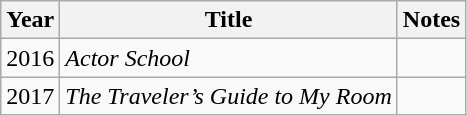<table class="wikitable">
<tr>
<th width=10>Year</th>
<th>Title</th>
<th>Notes</th>
</tr>
<tr>
<td>2016</td>
<td><em>Actor School</em></td>
<td></td>
</tr>
<tr>
<td>2017</td>
<td><em>The Traveler’s Guide to My Room</em></td>
<td></td>
</tr>
</table>
